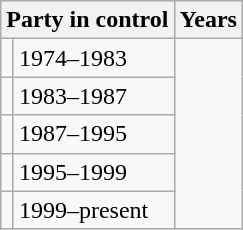<table class="wikitable">
<tr>
<th colspan=2>Party in control</th>
<th>Years</th>
</tr>
<tr>
<td></td>
<td>1974–1983</td>
</tr>
<tr>
<td></td>
<td>1983–1987</td>
</tr>
<tr>
<td></td>
<td>1987–1995</td>
</tr>
<tr>
<td></td>
<td>1995–1999</td>
</tr>
<tr>
<td></td>
<td>1999–present</td>
</tr>
</table>
